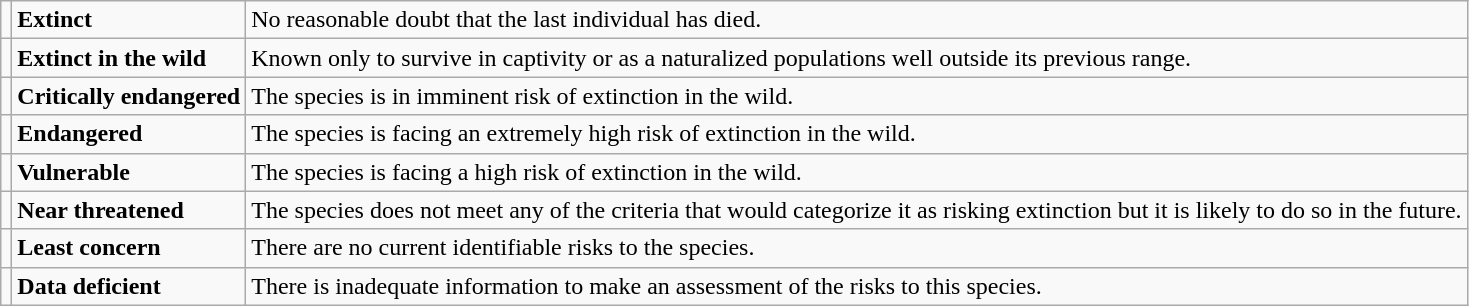<table class="wikitable" style="text-align:left">
<tr>
<td></td>
<td><strong>Extinct</strong></td>
<td>No reasonable doubt that the last individual has died.</td>
</tr>
<tr>
<td></td>
<td><strong>Extinct in the wild</strong></td>
<td>Known only to survive in captivity or as a naturalized populations well outside its previous range.</td>
</tr>
<tr>
<td></td>
<td><strong>Critically endangered</strong></td>
<td>The species is in imminent risk of extinction in the wild.</td>
</tr>
<tr>
<td></td>
<td><strong>Endangered</strong></td>
<td>The species is facing an extremely high risk of extinction in the wild.</td>
</tr>
<tr>
<td></td>
<td><strong>Vulnerable</strong></td>
<td>The species is facing a high risk of extinction in the wild.</td>
</tr>
<tr>
<td></td>
<td><strong>Near threatened</strong></td>
<td>The species does not meet any of the criteria that would categorize it as risking extinction but it is likely to do so in the future.</td>
</tr>
<tr>
<td></td>
<td><strong>Least concern</strong></td>
<td>There are no current identifiable risks to the species.</td>
</tr>
<tr>
<td></td>
<td><strong>Data deficient</strong></td>
<td>There is inadequate information to make an assessment of the risks to this species.</td>
</tr>
</table>
